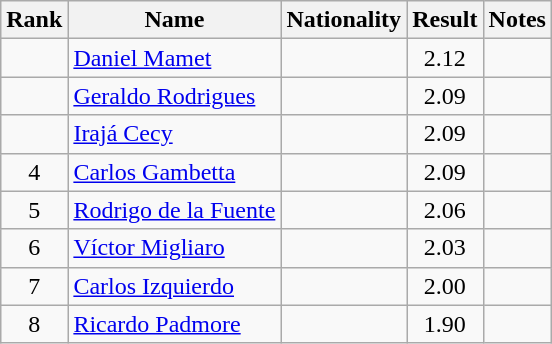<table class="wikitable sortable" style="text-align:center">
<tr>
<th>Rank</th>
<th>Name</th>
<th>Nationality</th>
<th>Result</th>
<th>Notes</th>
</tr>
<tr>
<td></td>
<td align=left><a href='#'>Daniel Mamet</a></td>
<td align=left></td>
<td>2.12</td>
<td></td>
</tr>
<tr>
<td></td>
<td align=left><a href='#'>Geraldo Rodrigues</a></td>
<td align=left></td>
<td>2.09</td>
<td></td>
</tr>
<tr>
<td></td>
<td align=left><a href='#'>Irajá Cecy</a></td>
<td align=left></td>
<td>2.09</td>
<td></td>
</tr>
<tr>
<td>4</td>
<td align=left><a href='#'>Carlos Gambetta</a></td>
<td align=left></td>
<td>2.09</td>
<td></td>
</tr>
<tr>
<td>5</td>
<td align=left><a href='#'>Rodrigo de la Fuente</a></td>
<td align=left></td>
<td>2.06</td>
<td></td>
</tr>
<tr>
<td>6</td>
<td align=left><a href='#'>Víctor Migliaro</a></td>
<td align=left></td>
<td>2.03</td>
<td></td>
</tr>
<tr>
<td>7</td>
<td align=left><a href='#'>Carlos Izquierdo</a></td>
<td align=left></td>
<td>2.00</td>
<td></td>
</tr>
<tr>
<td>8</td>
<td align=left><a href='#'>Ricardo Padmore</a></td>
<td align=left></td>
<td>1.90</td>
<td></td>
</tr>
</table>
